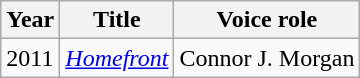<table class="wikitable">
<tr>
<th>Year</th>
<th>Title</th>
<th>Voice role</th>
</tr>
<tr>
<td>2011</td>
<td><em><a href='#'>Homefront</a></em></td>
<td>Connor J. Morgan</td>
</tr>
</table>
